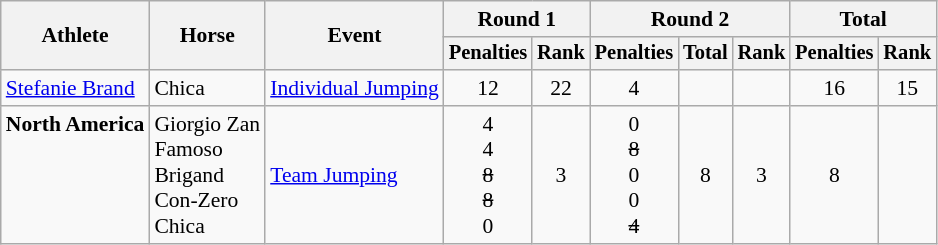<table class="wikitable" border="1" style="font-size:90%">
<tr>
<th rowspan=2>Athlete</th>
<th rowspan=2>Horse</th>
<th rowspan=2>Event</th>
<th colspan=2>Round 1</th>
<th colspan=3>Round 2</th>
<th colspan=2>Total</th>
</tr>
<tr style="font-size:95%">
<th>Penalties</th>
<th>Rank</th>
<th>Penalties</th>
<th>Total</th>
<th>Rank</th>
<th>Penalties</th>
<th>Rank</th>
</tr>
<tr align=center>
<td align=left><a href='#'>Stefanie Brand</a></td>
<td align=left>Chica</td>
<td align=left><a href='#'>Individual Jumping</a></td>
<td>12</td>
<td>22</td>
<td>4</td>
<td></td>
<td></td>
<td>16</td>
<td>15</td>
</tr>
<tr align=center>
<td align=left><strong>North America</strong><br><br><br><br><br></td>
<td align=left valign=bottom>Giorgio Zan<br>Famoso<br>Brigand<br>Con-Zero<br>Chica</td>
<td align=left><a href='#'>Team Jumping</a></td>
<td valign=bottom>4<br>4<br><s>8</s><br><s>8</s><br>0</td>
<td>3</td>
<td valign=bottom>0<br><s>8</s><br>0<br>0<br><s>4</s></td>
<td>8</td>
<td>3</td>
<td>8</td>
<td></td>
</tr>
</table>
